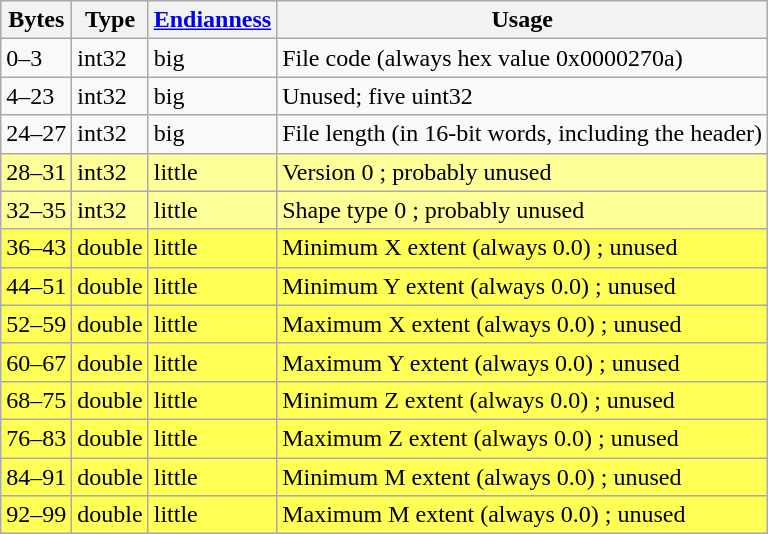<table class="wikitable">
<tr>
<th>Bytes</th>
<th>Type</th>
<th><a href='#'>Endianness</a></th>
<th>Usage</th>
</tr>
<tr>
<td>0–3</td>
<td>int32</td>
<td>big</td>
<td>File code (always hex value 0x0000270a)</td>
</tr>
<tr>
<td>4–23</td>
<td>int32</td>
<td>big</td>
<td>Unused; five uint32</td>
</tr>
<tr>
<td>24–27</td>
<td>int32</td>
<td>big</td>
<td>File length (in 16-bit words, including the header)</td>
</tr>
<tr style="background:#FFFF99;">
<td>28–31</td>
<td>int32</td>
<td>little</td>
<td>Version 0 ; probably unused</td>
</tr>
<tr style="background:#FFFF99;">
<td>32–35</td>
<td>int32</td>
<td>little</td>
<td>Shape type 0 ; probably unused</td>
</tr>
<tr style="background:#FFFF55;">
<td>36–43</td>
<td>double</td>
<td>little</td>
<td>Minimum X extent (always 0.0) ; unused</td>
</tr>
<tr style="background:#FFFF55;">
<td>44–51</td>
<td>double</td>
<td>little</td>
<td>Minimum Y extent (always 0.0) ; unused</td>
</tr>
<tr style="background:#FFFF55;">
<td>52–59</td>
<td>double</td>
<td>little</td>
<td>Maximum X extent (always 0.0) ; unused</td>
</tr>
<tr style="background:#FFFF55;">
<td>60–67</td>
<td>double</td>
<td>little</td>
<td>Maximum Y extent (always 0.0) ; unused</td>
</tr>
<tr style="background:#FFFF55;">
<td>68–75</td>
<td>double</td>
<td>little</td>
<td>Minimum Z extent (always 0.0) ; unused</td>
</tr>
<tr style="background:#FFFF55;">
<td>76–83</td>
<td>double</td>
<td>little</td>
<td>Maximum Z extent (always 0.0) ; unused</td>
</tr>
<tr style="background:#FFFF55;">
<td>84–91</td>
<td>double</td>
<td>little</td>
<td>Minimum M extent (always 0.0) ; unused</td>
</tr>
<tr style="background:#FFFF55;">
<td>92–99</td>
<td>double</td>
<td>little</td>
<td>Maximum M extent (always 0.0) ; unused</td>
</tr>
</table>
